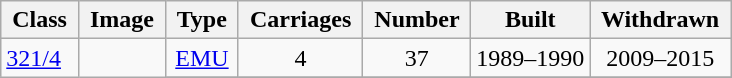<table class="wikitable">
<tr ---- bgcolor="#f9f9f9">
<th> Class </th>
<th> Image </th>
<th> Type </th>
<th> Carriages </th>
<th> Number </th>
<th> Built </th>
<th> Withdrawn </th>
</tr>
<tr>
<td rowspan="2"><a href='#'>321/4</a></td>
<td align="center" rowspan="2"></td>
<td align="center"><a href='#'>EMU</a></td>
<td align="center">4</td>
<td align="center">37</td>
<td align="center">1989–1990</td>
<td align="center">2009–2015</td>
</tr>
<tr>
</tr>
</table>
